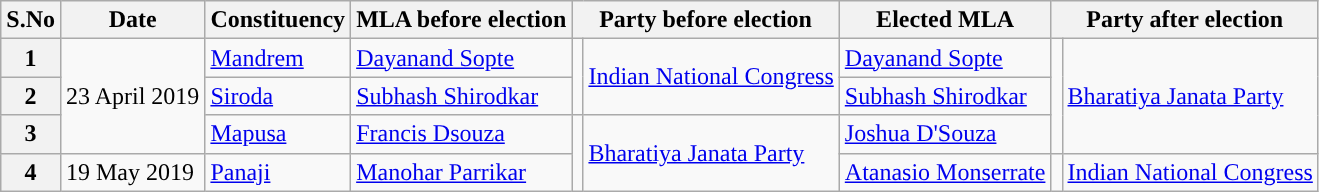<table class="wikitable sortable">
<tr>
<th>S.No</th>
<th>Date</th>
<th>Constituency</th>
<th>MLA before election</th>
<th colspan="2">Party before election</th>
<th>Elected MLA</th>
<th colspan="2">Party after election</th>
</tr>
<tr>
<th>1</th>
<td rowspan="3">23 April 2019</td>
<td><a href='#'>Mandrem</a></td>
<td><a href='#'>Dayanand Sopte</a></td>
<td rowspan="2"></td>
<td rowspan="2"><a href='#'>Indian National Congress</a></td>
<td><a href='#'>Dayanand Sopte</a></td>
<td rowspan="3"></td>
<td rowspan="3"><a href='#'>Bharatiya Janata Party</a></td>
</tr>
<tr>
<th>2</th>
<td><a href='#'>Siroda</a></td>
<td><a href='#'>Subhash Shirodkar</a></td>
<td><a href='#'>Subhash Shirodkar</a></td>
</tr>
<tr>
<th>3</th>
<td><a href='#'>Mapusa</a></td>
<td><a href='#'>Francis Dsouza</a></td>
<td rowspan="2"></td>
<td rowspan="2"><a href='#'>Bharatiya Janata Party</a></td>
<td><a href='#'>Joshua D'Souza</a></td>
</tr>
<tr>
<th>4</th>
<td>19 May 2019</td>
<td><a href='#'>Panaji</a></td>
<td><a href='#'>Manohar Parrikar</a></td>
<td><a href='#'>Atanasio Monserrate</a></td>
<td></td>
<td><a href='#'>Indian National Congress</a></td>
</tr>
</table>
